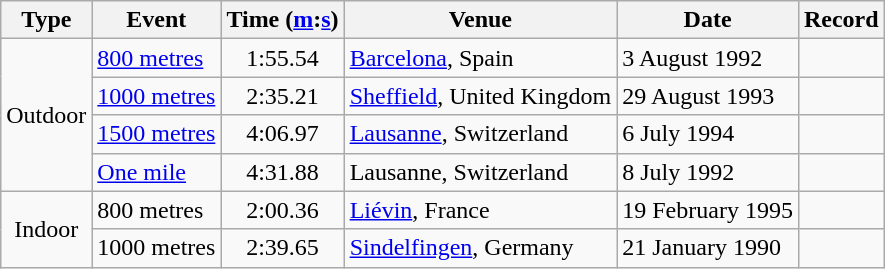<table class="wikitable plainrowheaders">
<tr>
<th scope="col">Type</th>
<th scope="col">Event</th>
<th scope="col">Time (<a href='#'>m</a>:<a href='#'>s</a>)</th>
<th scope="col">Venue</th>
<th scope="col">Date</th>
<th scope="col">Record</th>
</tr>
<tr>
<td rowspan="4" style="text-align:center;">Outdoor</td>
<td><a href='#'>800 metres</a></td>
<td style="text-align:center;">1:55.54</td>
<td><a href='#'>Barcelona</a>, Spain</td>
<td>3 August 1992</td>
<td style="text-align:center;"></td>
</tr>
<tr>
<td><a href='#'>1000 metres</a></td>
<td style="text-align:center;">2:35.21</td>
<td><a href='#'>Sheffield</a>, United Kingdom</td>
<td>29 August 1993</td>
<td></td>
</tr>
<tr>
<td><a href='#'>1500 metres</a></td>
<td style="text-align:center;">4:06.97</td>
<td><a href='#'>Lausanne</a>, Switzerland</td>
<td>6 July 1994</td>
<td></td>
</tr>
<tr>
<td><a href='#'>One mile</a></td>
<td style="text-align:center;">4:31.88</td>
<td>Lausanne, Switzerland</td>
<td>8 July 1992</td>
<td></td>
</tr>
<tr>
<td rowspan="2" style="text-align:center;">Indoor</td>
<td>800 metres</td>
<td style="text-align:center;">2:00.36 </td>
<td><a href='#'>Liévin</a>, France</td>
<td>19 February 1995</td>
<td></td>
</tr>
<tr>
<td>1000 metres</td>
<td style="text-align:center;">2:39.65 </td>
<td><a href='#'>Sindelfingen</a>, Germany</td>
<td>21 January 1990</td>
<td></td>
</tr>
</table>
